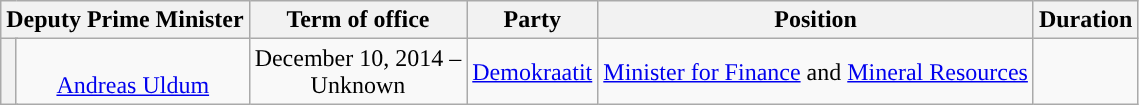<table class="wikitable" style="text-align:center">
<tr>
<th colspan=3>Deputy Prime Minister</th>
<th>Term of office</th>
<th>Party</th>
<th>Position</th>
<th>Duration</th>
</tr>
<tr>
<th colspan=2 style="background:"></th>
<td><br> <a href='#'>Andreas Uldum</a></td>
<td>December 10, 2014 –<br>Unknown</td>
<td><a href='#'>Demokraatit</a></td>
<td><a href='#'>Minister for Finance</a> and <a href='#'>Mineral Resources</a></td>
<td></td>
</tr>
</table>
